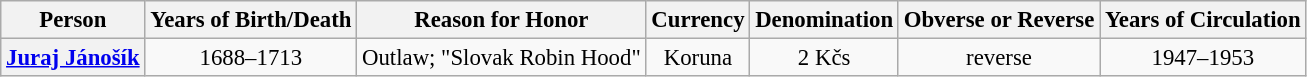<table class="wikitable" style="font-size:95%; text-align:center;">
<tr>
<th>Person</th>
<th>Years of Birth/Death</th>
<th>Reason for Honor</th>
<th>Currency</th>
<th>Denomination</th>
<th>Obverse or Reverse</th>
<th>Years of Circulation</th>
</tr>
<tr>
<th><a href='#'>Juraj Jánošík</a></th>
<td>1688–1713</td>
<td>Outlaw; "Slovak Robin Hood"</td>
<td>Koruna</td>
<td>2 Kčs</td>
<td>reverse</td>
<td>1947–1953</td>
</tr>
</table>
